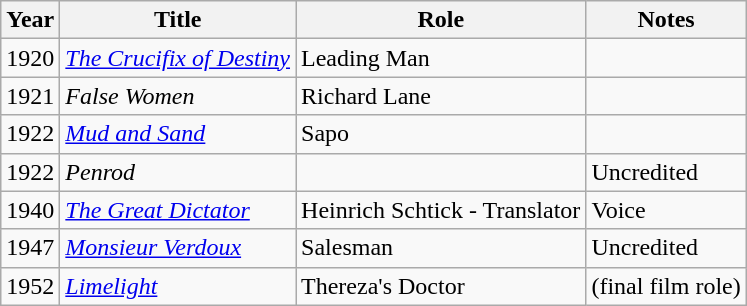<table class="wikitable">
<tr>
<th>Year</th>
<th>Title</th>
<th>Role</th>
<th>Notes</th>
</tr>
<tr>
<td>1920</td>
<td><em><a href='#'>The Crucifix of Destiny</a></em></td>
<td>Leading Man</td>
<td></td>
</tr>
<tr>
<td>1921</td>
<td><em>False Women</em></td>
<td>Richard Lane</td>
<td></td>
</tr>
<tr>
<td>1922</td>
<td><em><a href='#'>Mud and Sand</a></em></td>
<td>Sapo</td>
<td></td>
</tr>
<tr>
<td>1922</td>
<td><em>Penrod</em></td>
<td></td>
<td>Uncredited</td>
</tr>
<tr>
<td>1940</td>
<td><em><a href='#'>The Great Dictator</a></em></td>
<td>Heinrich Schtick - Translator</td>
<td>Voice</td>
</tr>
<tr>
<td>1947</td>
<td><em><a href='#'>Monsieur Verdoux</a></em></td>
<td>Salesman</td>
<td>Uncredited</td>
</tr>
<tr>
<td>1952</td>
<td><em><a href='#'>Limelight</a></em></td>
<td>Thereza's Doctor</td>
<td>(final film role)</td>
</tr>
</table>
